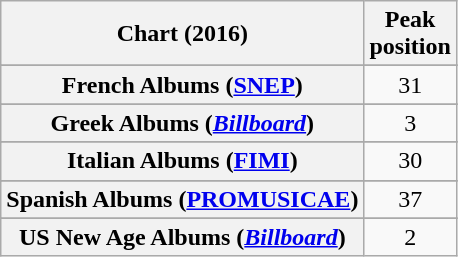<table class="wikitable sortable plainrowheaders" style="text-align:center">
<tr>
<th scope="col">Chart (2016)</th>
<th scope="col">Peak<br> position</th>
</tr>
<tr>
</tr>
<tr>
</tr>
<tr>
</tr>
<tr>
</tr>
<tr>
<th scope="row">French Albums (<a href='#'>SNEP</a>)</th>
<td>31</td>
</tr>
<tr>
</tr>
<tr>
<th scope="row">Greek Albums (<em><a href='#'>Billboard</a></em>)</th>
<td>3</td>
</tr>
<tr>
</tr>
<tr>
<th scope="row">Italian Albums (<a href='#'>FIMI</a>)</th>
<td>30</td>
</tr>
<tr>
</tr>
<tr>
</tr>
<tr>
</tr>
<tr>
<th scope="row">Spanish Albums (<a href='#'>PROMUSICAE</a>)</th>
<td>37</td>
</tr>
<tr>
</tr>
<tr>
</tr>
<tr>
<th scope="row">US New Age Albums (<em><a href='#'>Billboard</a></em>)</th>
<td>2</td>
</tr>
</table>
